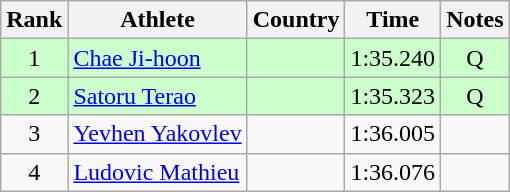<table class="wikitable" style="text-align:center">
<tr>
<th>Rank</th>
<th>Athlete</th>
<th>Country</th>
<th>Time</th>
<th>Notes</th>
</tr>
<tr bgcolor=ccffcc>
<td>1</td>
<td align=left><a href='#'>Chae Ji-hoon</a></td>
<td align=left></td>
<td>1:35.240</td>
<td>Q</td>
</tr>
<tr bgcolor=ccffcc>
<td>2</td>
<td align=left><a href='#'>Satoru Terao</a></td>
<td align=left></td>
<td>1:35.323</td>
<td>Q</td>
</tr>
<tr>
<td>3</td>
<td align=left><a href='#'>Yevhen Yakovlev</a></td>
<td align=left></td>
<td>1:36.005</td>
<td></td>
</tr>
<tr>
<td>4</td>
<td align=left><a href='#'>Ludovic Mathieu</a></td>
<td align=left></td>
<td>1:36.076</td>
<td></td>
</tr>
</table>
